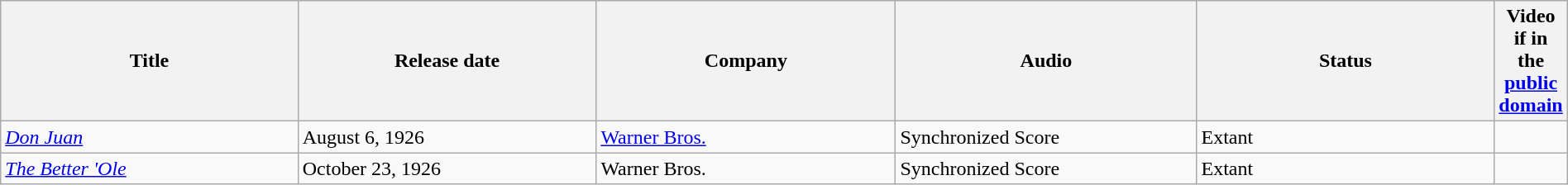<table class="wikitable sortable" style="width: 100%;">
<tr>
<th scope="col" style="width: 20%;">Title</th>
<th scope="col" style="width: 20%;">Release date</th>
<th scope="col" style="width: 20%;">Company</th>
<th scope="col" style="width: 20%;">Audio</th>
<th scope="col" style="width: 20%;">Status</th>
<th>Video if in the <a href='#'>public domain</a></th>
</tr>
<tr>
<td><em><a href='#'>Don Juan</a></em></td>
<td>August 6, 1926</td>
<td><a href='#'>Warner Bros.</a></td>
<td>Synchronized Score</td>
<td>Extant</td>
<td></td>
</tr>
<tr>
<td><em><a href='#'>The Better 'Ole</a></em></td>
<td>October 23, 1926</td>
<td>Warner Bros.</td>
<td>Synchronized Score</td>
<td>Extant</td>
<td></td>
</tr>
</table>
